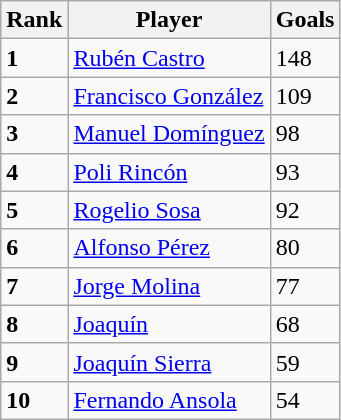<table class="wikitable">
<tr>
<th>Rank</th>
<th>Player</th>
<th>Goals</th>
</tr>
<tr>
<td><strong>1</strong></td>
<td> <a href='#'>Rubén Castro</a></td>
<td>148</td>
</tr>
<tr>
<td><strong>2</strong></td>
<td> <a href='#'>Francisco González</a></td>
<td>109</td>
</tr>
<tr>
<td><strong>3</strong></td>
<td> <a href='#'>Manuel Domínguez</a></td>
<td>98</td>
</tr>
<tr>
<td><strong>4</strong></td>
<td> <a href='#'>Poli Rincón</a></td>
<td>93</td>
</tr>
<tr>
<td><strong>5</strong></td>
<td> <a href='#'>Rogelio Sosa</a></td>
<td>92</td>
</tr>
<tr>
<td><strong>6</strong></td>
<td> <a href='#'>Alfonso Pérez</a></td>
<td>80</td>
</tr>
<tr>
<td><strong>7</strong></td>
<td> <a href='#'>Jorge Molina</a></td>
<td>77</td>
</tr>
<tr>
<td><strong>8</strong></td>
<td> <a href='#'>Joaquín</a></td>
<td>68</td>
</tr>
<tr>
<td><strong>9</strong></td>
<td> <a href='#'>Joaquín Sierra</a></td>
<td>59</td>
</tr>
<tr>
<td><strong>10</strong></td>
<td> <a href='#'>Fernando Ansola</a></td>
<td>54</td>
</tr>
</table>
